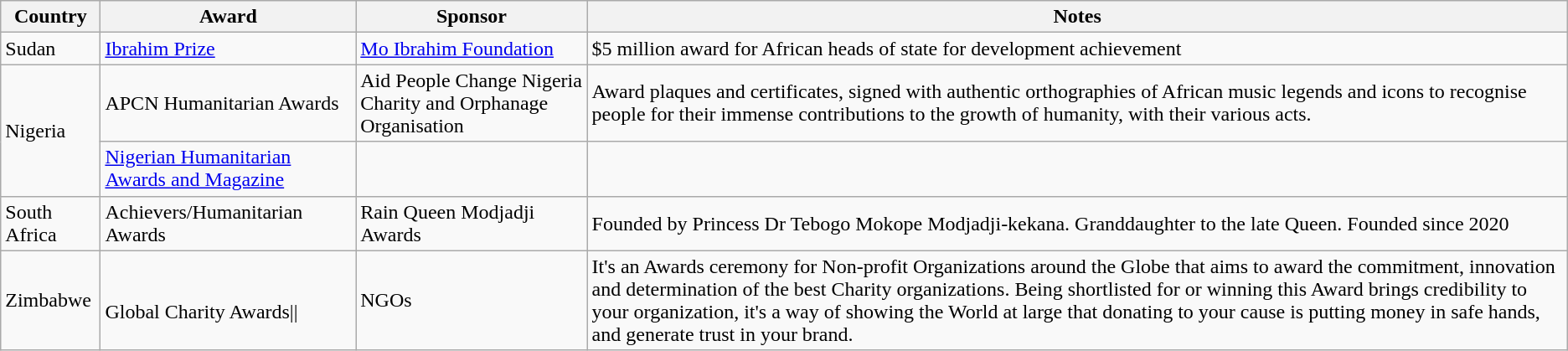<table class="wikitable sortable">
<tr>
<th>Country</th>
<th>Award</th>
<th>Sponsor</th>
<th>Notes</th>
</tr>
<tr>
<td>Sudan</td>
<td><a href='#'>Ibrahim Prize</a></td>
<td><a href='#'>Mo Ibrahim Foundation</a></td>
<td>$5 million award for African heads of state for development achievement</td>
</tr>
<tr>
<td rowspan="2">Nigeria</td>
<td>APCN Humanitarian Awards</td>
<td>Aid People Change Nigeria Charity and Orphanage Organisation</td>
<td>Award  plaques and certificates, signed with authentic orthographies of African music legends and icons to recognise people for their  immense contributions to the growth of humanity, with their various acts.</td>
</tr>
<tr>
<td><a href='#'>Nigerian Humanitarian Awards and Magazine</a></td>
<td></td>
<td></td>
</tr>
<tr>
<td>South Africa</td>
<td>Achievers/Humanitarian Awards</td>
<td>Rain Queen Modjadji Awards</td>
<td>Founded by Princess Dr Tebogo Mokope Modjadji-kekana.  Granddaughter to the late Queen. Founded since 2020</td>
</tr>
<tr>
<td>Zimbabwe</td>
<td><br>Global Charity Awards||</td>
<td>NGOs</td>
<td>It's an Awards ceremony for Non-profit Organizations around the Globe that aims to award the commitment, innovation and determination of the best Charity organizations. Being shortlisted for or winning this Award brings credibility to your organization, it's a way of showing the World at large that donating to your cause is putting money in safe hands, and generate trust in your brand.</td>
</tr>
</table>
